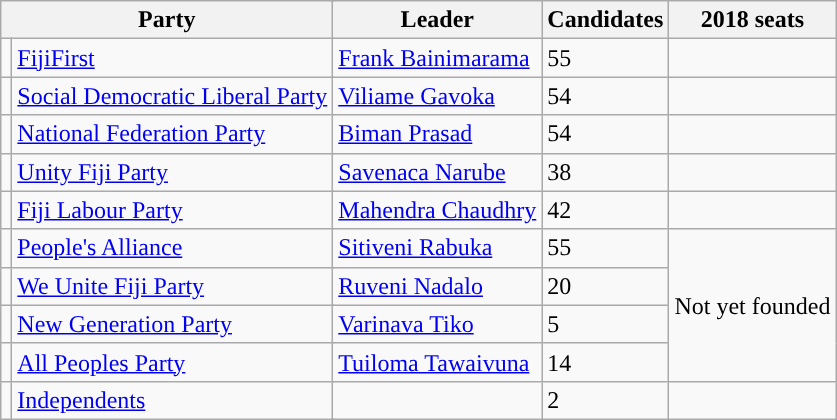<table class=wikitable>
<tr>
<th colspan=3>Party</th>
<th>Leader</th>
<th>Candidates</th>
<th>2018 seats</th>
</tr>
<tr>
<td style="background:"></td>
<td colspan="2"><a href='#'>FijiFirst</a></td>
<td><a href='#'>Frank Bainimarama</a></td>
<td>55</td>
<td></td>
</tr>
<tr>
<td style="background:"></td>
<td colspan="2"><a href='#'>Social Democratic Liberal Party</a></td>
<td><a href='#'>Viliame Gavoka</a></td>
<td>54</td>
<td></td>
</tr>
<tr>
<td style="background:"></td>
<td colspan="2"><a href='#'>National Federation Party</a></td>
<td><a href='#'>Biman Prasad</a></td>
<td>54</td>
<td></td>
</tr>
<tr>
<td style="background:"></td>
<td colspan="2"><a href='#'>Unity Fiji Party</a></td>
<td><a href='#'>Savenaca Narube</a></td>
<td>38</td>
<td></td>
</tr>
<tr>
<td style="background:"></td>
<td colspan="2"><a href='#'>Fiji Labour Party</a></td>
<td><a href='#'>Mahendra Chaudhry</a></td>
<td>42</td>
<td></td>
</tr>
<tr>
<td style="background:"></td>
<td colspan="2"><a href='#'>People's Alliance</a></td>
<td><a href='#'>Sitiveni Rabuka</a></td>
<td>55</td>
<td rowspan="4">Not yet founded</td>
</tr>
<tr>
<td style="background:"></td>
<td colspan="2"><a href='#'>We Unite Fiji Party</a></td>
<td><a href='#'>Ruveni Nadalo</a></td>
<td>20</td>
</tr>
<tr>
<td style="background:"></td>
<td colspan="2"><a href='#'>New Generation Party</a></td>
<td><a href='#'>Varinava Tiko</a></td>
<td>5</td>
</tr>
<tr>
<td style="background:"></td>
<td colspan="2"><a href='#'>All Peoples Party</a></td>
<td><a href='#'>Tuiloma Tawaivuna</a></td>
<td>14</td>
</tr>
<tr>
<td style="background:"></td>
<td colspan="2"><a href='#'>Independents</a></td>
<td></td>
<td>2</td>
<td></td>
</tr>
</table>
